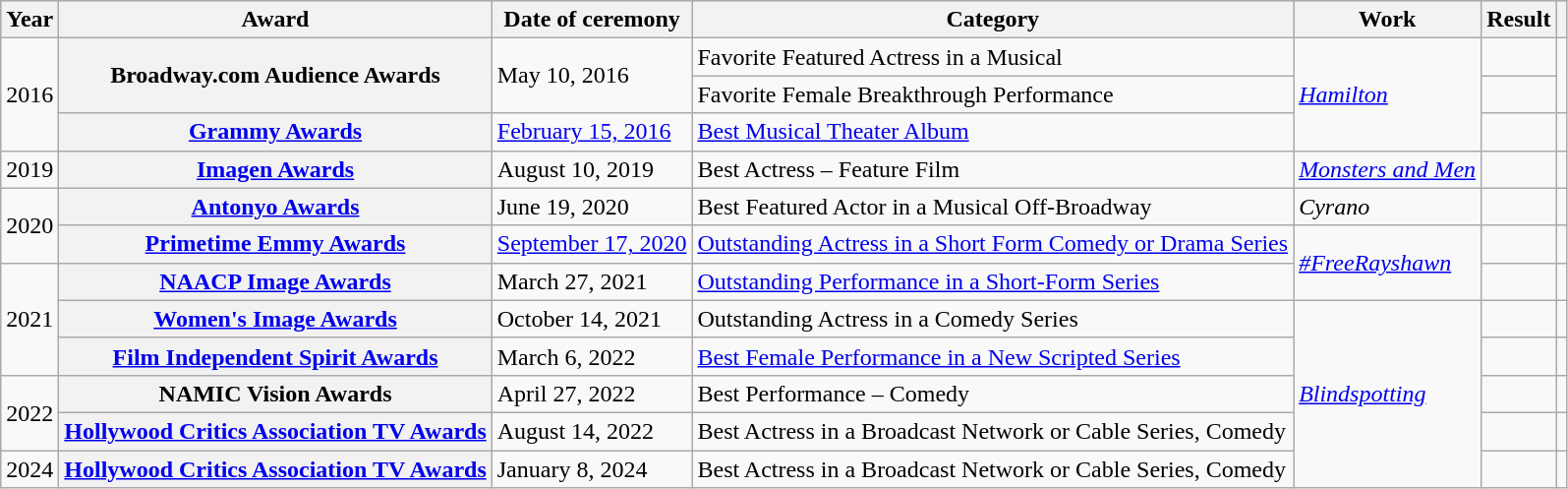<table class="wikitable plainrowheaders sortable">
<tr style="background:#ccc; text-align:center;">
<th>Year</th>
<th scope="col">Award</th>
<th scope="col">Date of ceremony</th>
<th scope="col">Category</th>
<th scope="col">Work</th>
<th scope="col">Result</th>
<th scope="col" class="unsortable"></th>
</tr>
<tr>
<td rowspan="3">2016</td>
<th scope="row" rowspan="2">Broadway.com Audience Awards</th>
<td rowspan="2">May 10, 2016</td>
<td>Favorite Featured Actress in a Musical</td>
<td rowspan="3"><em><a href='#'>Hamilton</a></em></td>
<td></td>
<td style="text-align:center;" rowspan="2"></td>
</tr>
<tr>
<td>Favorite Female Breakthrough Performance</td>
<td></td>
</tr>
<tr>
<th scope="row"><a href='#'>Grammy Awards</a></th>
<td><a href='#'>February 15, 2016</a></td>
<td><a href='#'>Best Musical Theater Album</a></td>
<td></td>
<td style="text-align:center;"></td>
</tr>
<tr>
<td>2019</td>
<th scope="row"><a href='#'>Imagen Awards</a></th>
<td>August 10, 2019</td>
<td>Best Actress – Feature Film</td>
<td><em><a href='#'>Monsters and Men</a></em></td>
<td></td>
<td style="text-align:center;"></td>
</tr>
<tr>
<td rowspan="2">2020</td>
<th scope="row"><a href='#'>Antonyo Awards</a></th>
<td>June 19, 2020</td>
<td>Best Featured Actor in a Musical Off-Broadway</td>
<td><em>Cyrano</em></td>
<td></td>
<td style="text-align:center;"></td>
</tr>
<tr>
<th scope="row"><a href='#'>Primetime Emmy Awards</a></th>
<td><a href='#'>September 17, 2020</a></td>
<td><a href='#'>Outstanding Actress in a Short Form Comedy or Drama Series</a></td>
<td rowspan="2"><em><a href='#'>#FreeRayshawn</a></em></td>
<td></td>
<td style="text-align:center;"></td>
</tr>
<tr>
<td rowspan="3">2021</td>
<th scope="row"><a href='#'>NAACP Image Awards</a></th>
<td>March 27, 2021</td>
<td><a href='#'>Outstanding Performance in a Short-Form Series</a></td>
<td></td>
<td style="text-align:center;"></td>
</tr>
<tr>
<th scope="row"><a href='#'>Women's Image Awards</a></th>
<td>October 14, 2021</td>
<td>Outstanding Actress in a Comedy Series</td>
<td rowspan="5"><em><a href='#'>Blindspotting</a></em></td>
<td></td>
<td style="text-align:center;"></td>
</tr>
<tr>
<th scope="row"><a href='#'>Film Independent Spirit Awards</a></th>
<td>March 6, 2022</td>
<td><a href='#'>Best Female Performance in a New Scripted Series</a></td>
<td></td>
<td style="text-align:center;"></td>
</tr>
<tr>
<td rowspan="2">2022</td>
<th scope="row">NAMIC Vision Awards</th>
<td>April 27, 2022</td>
<td>Best Performance – Comedy</td>
<td></td>
<td style="text-align:center;"></td>
</tr>
<tr>
<th scope="row"><a href='#'>Hollywood Critics Association TV Awards</a></th>
<td>August 14, 2022</td>
<td>Best Actress in a Broadcast Network or Cable Series, Comedy</td>
<td></td>
<td style="text-align:center;"></td>
</tr>
<tr>
<td>2024</td>
<th scope="row"><a href='#'>Hollywood Critics Association TV Awards</a></th>
<td>January 8, 2024</td>
<td>Best Actress in a Broadcast Network or Cable Series, Comedy</td>
<td></td>
<td style="text-align:center;"></td>
</tr>
</table>
